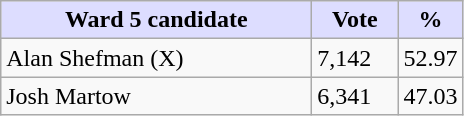<table class="wikitable">
<tr>
<th style="background:#ddf; width:200px;">Ward 5 candidate </th>
<th style="background:#ddf; width:50px;">Vote</th>
<th style="background:#ddf; width:30px;">%</th>
</tr>
<tr>
<td>Alan Shefman (X)</td>
<td>7,142</td>
<td>52.97</td>
</tr>
<tr>
<td>Josh Martow</td>
<td>6,341</td>
<td>47.03</td>
</tr>
</table>
